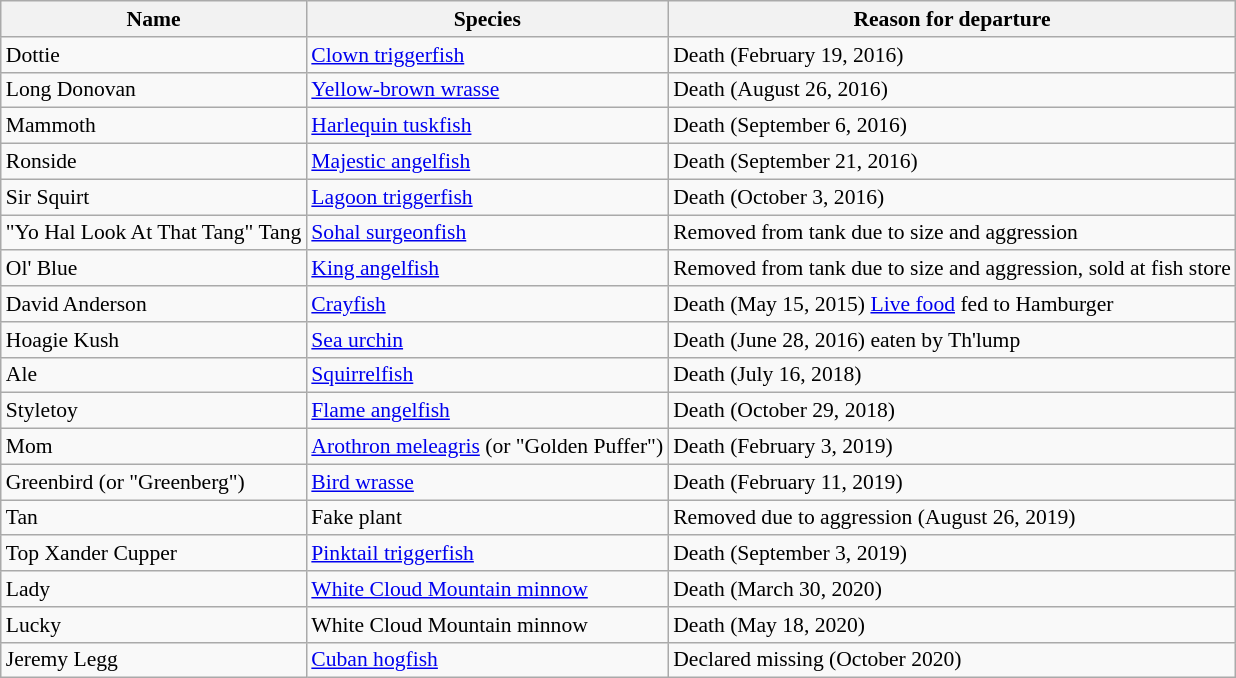<table class="wikitable" style="font-size:90%;">
<tr>
<th>Name</th>
<th>Species</th>
<th>Reason for departure</th>
</tr>
<tr>
<td>Dottie</td>
<td><a href='#'>Clown triggerfish</a></td>
<td>Death (February 19, 2016)</td>
</tr>
<tr>
<td>Long Donovan</td>
<td><a href='#'>Yellow-brown wrasse</a></td>
<td>Death (August 26, 2016)</td>
</tr>
<tr>
<td>Mammoth</td>
<td><a href='#'>Harlequin tuskfish</a></td>
<td>Death (September 6, 2016)</td>
</tr>
<tr>
<td>Ronside</td>
<td><a href='#'>Majestic angelfish</a></td>
<td>Death (September 21, 2016)</td>
</tr>
<tr>
<td>Sir Squirt</td>
<td><a href='#'>Lagoon triggerfish</a></td>
<td>Death (October 3, 2016)</td>
</tr>
<tr>
<td>"Yo Hal Look At That Tang" Tang</td>
<td><a href='#'>Sohal surgeonfish</a></td>
<td>Removed from tank due to size and aggression</td>
</tr>
<tr>
<td>Ol' Blue</td>
<td><a href='#'>King angelfish</a></td>
<td>Removed from tank due to size and aggression, sold at fish store</td>
</tr>
<tr>
<td>David Anderson</td>
<td><a href='#'>Crayfish</a></td>
<td>Death (May 15, 2015) <a href='#'>Live food</a> fed to Hamburger</td>
</tr>
<tr>
<td>Hoagie Kush</td>
<td><a href='#'>Sea urchin</a></td>
<td>Death (June 28, 2016) eaten by Th'lump</td>
</tr>
<tr>
<td>Ale</td>
<td><a href='#'>Squirrelfish</a></td>
<td>Death (July 16, 2018)</td>
</tr>
<tr>
<td>Styletoy</td>
<td><a href='#'>Flame angelfish</a></td>
<td>Death (October 29, 2018)</td>
</tr>
<tr>
<td>Mom</td>
<td><a href='#'>Arothron meleagris</a> (or "Golden Puffer")</td>
<td>Death (February 3, 2019)</td>
</tr>
<tr>
<td>Greenbird (or "Greenberg")</td>
<td><a href='#'>Bird wrasse</a></td>
<td>Death (February 11, 2019)</td>
</tr>
<tr>
<td>Tan</td>
<td>Fake plant</td>
<td>Removed due to aggression (August 26, 2019)</td>
</tr>
<tr>
<td>Top Xander Cupper</td>
<td><a href='#'>Pinktail triggerfish</a></td>
<td>Death (September 3, 2019)</td>
</tr>
<tr>
<td>Lady</td>
<td><a href='#'>White Cloud Mountain minnow</a></td>
<td>Death (March 30, 2020)</td>
</tr>
<tr>
<td>Lucky</td>
<td>White Cloud Mountain minnow</td>
<td>Death (May 18, 2020)</td>
</tr>
<tr>
<td>Jeremy Legg</td>
<td><a href='#'>Cuban hogfish</a></td>
<td>Declared missing (October 2020)</td>
</tr>
</table>
